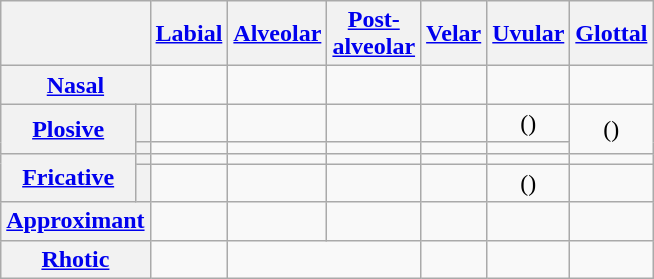<table class=wikitable style=text-align:center>
<tr>
<th colspan="2"></th>
<th><a href='#'>Labial</a></th>
<th><a href='#'>Alveolar</a></th>
<th><a href='#'>Post-<br>alveolar</a></th>
<th><a href='#'>Velar</a></th>
<th><a href='#'>Uvular</a></th>
<th><a href='#'>Glottal</a></th>
</tr>
<tr>
<th colspan="2"><a href='#'>Nasal</a></th>
<td></td>
<td></td>
<td></td>
<td></td>
<td></td>
<td></td>
</tr>
<tr>
<th rowspan="2"><a href='#'>Plosive</a></th>
<th></th>
<td></td>
<td></td>
<td></td>
<td></td>
<td>()</td>
<td Rowspan=2>()</td>
</tr>
<tr>
<th></th>
<td></td>
<td></td>
<td></td>
<td></td>
<td></td>
</tr>
<tr>
<th rowspan="2"><a href='#'>Fricative</a></th>
<th></th>
<td></td>
<td></td>
<td></td>
<td></td>
<td></td>
<td></td>
</tr>
<tr>
<th></th>
<td></td>
<td></td>
<td></td>
<td></td>
<td>()</td>
<td></td>
</tr>
<tr>
<th colspan="2"><a href='#'>Approximant</a></th>
<td></td>
<td></td>
<td></td>
<td></td>
<td></td>
<td></td>
</tr>
<tr>
<th colspan="2"><a href='#'>Rhotic</a></th>
<td></td>
<td colspan="2"></td>
<td></td>
<td></td>
<td></td>
</tr>
</table>
